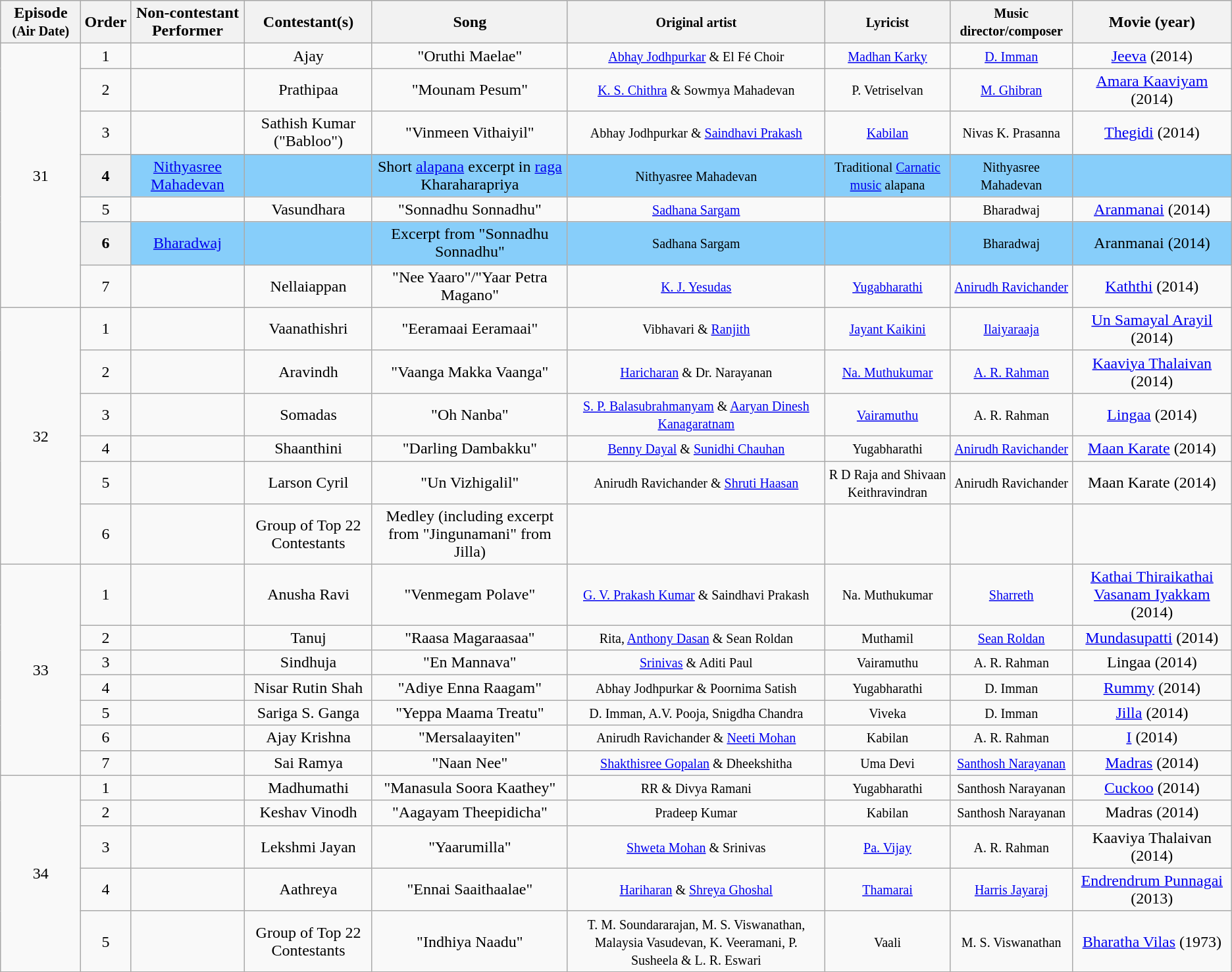<table class="wikitable sortable" style="text-align: center; width: auto;">
<tr style="background:lightgrey; text-align:center;">
<th>Episode <small>(Air Date)</small></th>
<th>Order</th>
<th>Non-contestant Performer</th>
<th>Contestant(s)</th>
<th>Song</th>
<th><small>Original artist</small></th>
<th><small>Lyricist</small></th>
<th><small>Music director/composer</small></th>
<th>Movie (year)</th>
</tr>
<tr>
<td rowspan=7>31 <br><small></small></td>
<td>1</td>
<td></td>
<td>Ajay</td>
<td>"Oruthi Maelae"</td>
<td><small><a href='#'>Abhay Jodhpurkar</a> & El Fé Choir</small></td>
<td><small><a href='#'>Madhan Karky</a></small></td>
<td><small><a href='#'>D. Imman</a></small></td>
<td><a href='#'>Jeeva</a> (2014)</td>
</tr>
<tr>
<td>2</td>
<td></td>
<td>Prathipaa</td>
<td>"Mounam Pesum"</td>
<td><small><a href='#'>K. S. Chithra</a> & Sowmya Mahadevan</small></td>
<td><small>P. Vetriselvan</small></td>
<td><small><a href='#'>M. Ghibran</a></small></td>
<td><a href='#'>Amara Kaaviyam</a> (2014)</td>
</tr>
<tr>
<td>3</td>
<td></td>
<td>Sathish Kumar ("Babloo")</td>
<td>"Vinmeen Vithaiyil"</td>
<td><small>Abhay Jodhpurkar & <a href='#'>Saindhavi Prakash</a></small></td>
<td><small><a href='#'>Kabilan</a></small></td>
<td><small>Nivas K. Prasanna</small></td>
<td><a href='#'>Thegidi</a> (2014)</td>
</tr>
<tr style="background:lightskyblue">
<th scope="row">4</th>
<td><a href='#'>Nithyasree Mahadevan</a></td>
<td></td>
<td>Short <a href='#'>alapana</a> excerpt in <a href='#'>raga</a> Kharaharapriya</td>
<td><small>Nithyasree Mahadevan</small></td>
<td><small>Traditional <a href='#'>Carnatic music</a> alapana</small></td>
<td><small>Nithyasree Mahadevan</small></td>
<td></td>
</tr>
<tr>
<td>5</td>
<td></td>
<td>Vasundhara</td>
<td>"Sonnadhu Sonnadhu"</td>
<td><small><a href='#'>Sadhana Sargam</a></small></td>
<td></td>
<td><small>Bharadwaj</small></td>
<td><a href='#'>Aranmanai</a> (2014)</td>
</tr>
<tr style="background:lightskyblue">
<th scope="row">6</th>
<td><a href='#'>Bharadwaj</a></td>
<td></td>
<td>Excerpt from "Sonnadhu Sonnadhu"</td>
<td><small>Sadhana Sargam</small></td>
<td></td>
<td><small>Bharadwaj</small></td>
<td>Aranmanai (2014)</td>
</tr>
<tr>
<td>7</td>
<td></td>
<td>Nellaiappan</td>
<td>"Nee Yaaro"/"Yaar Petra Magano"</td>
<td><small><a href='#'>K. J. Yesudas</a></small></td>
<td><small><a href='#'>Yugabharathi</a></small></td>
<td><small><a href='#'>Anirudh Ravichander</a></small></td>
<td><a href='#'>Kaththi</a> (2014)</td>
</tr>
<tr>
<td rowspan=6>32 <br><small></small></td>
<td>1</td>
<td></td>
<td>Vaanathishri</td>
<td>"Eeramaai Eeramaai"</td>
<td><small>Vibhavari & <a href='#'>Ranjith</a></small></td>
<td><small><a href='#'>Jayant Kaikini</a></small></td>
<td><small><a href='#'>Ilaiyaraaja</a></small></td>
<td><a href='#'>Un Samayal Arayil</a> (2014)</td>
</tr>
<tr>
<td>2</td>
<td></td>
<td>Aravindh</td>
<td>"Vaanga Makka Vaanga"</td>
<td><small><a href='#'>Haricharan</a> & Dr. Narayanan</small></td>
<td><small><a href='#'>Na. Muthukumar</a></small></td>
<td><small><a href='#'>A. R. Rahman</a></small></td>
<td><a href='#'>Kaaviya Thalaivan</a> (2014)</td>
</tr>
<tr>
<td>3</td>
<td></td>
<td>Somadas</td>
<td>"Oh Nanba"</td>
<td><small><a href='#'>S. P. Balasubrahmanyam</a> & <a href='#'>Aaryan Dinesh Kanagaratnam</a></small></td>
<td><small><a href='#'>Vairamuthu</a></small></td>
<td><small>A. R. Rahman</small></td>
<td><a href='#'>Lingaa</a> (2014)</td>
</tr>
<tr>
<td>4</td>
<td></td>
<td>Shaanthini</td>
<td>"Darling Dambakku"</td>
<td><small><a href='#'>Benny Dayal</a> & <a href='#'>Sunidhi Chauhan</a></small></td>
<td><small>Yugabharathi</small></td>
<td><small><a href='#'>Anirudh Ravichander</a></small></td>
<td><a href='#'>Maan Karate</a> (2014)</td>
</tr>
<tr>
<td>5</td>
<td></td>
<td>Larson Cyril</td>
<td>"Un Vizhigalil"</td>
<td><small>Anirudh Ravichander & <a href='#'>Shruti Haasan</a></small></td>
<td><small>R D Raja and Shivaan Keithravindran</small></td>
<td><small>Anirudh Ravichander</small></td>
<td>Maan Karate (2014)</td>
</tr>
<tr>
<td>6</td>
<td></td>
<td>Group of Top 22 Contestants</td>
<td>Medley (including excerpt from "Jingunamani" from Jilla)</td>
<td></td>
<td></td>
<td></td>
</tr>
<tr>
<td rowspan=7>33 <br><small></small></td>
<td>1</td>
<td></td>
<td>Anusha Ravi</td>
<td>"Venmegam Polave"</td>
<td><small><a href='#'>G. V. Prakash Kumar</a> & Saindhavi Prakash</small></td>
<td><small>Na. Muthukumar</small></td>
<td><small><a href='#'>Sharreth</a></small></td>
<td><a href='#'>Kathai Thiraikathai Vasanam Iyakkam</a> (2014)</td>
</tr>
<tr>
<td>2</td>
<td></td>
<td>Tanuj</td>
<td>"Raasa Magaraasaa"</td>
<td><small>Rita, <a href='#'>Anthony Dasan</a> & Sean Roldan</small></td>
<td><small>Muthamil</small></td>
<td><small><a href='#'>Sean Roldan</a></small></td>
<td><a href='#'>Mundasupatti</a> (2014)</td>
</tr>
<tr>
<td>3</td>
<td></td>
<td>Sindhuja</td>
<td>"En Mannava"</td>
<td><small><a href='#'>Srinivas</a> & Aditi Paul</small></td>
<td><small>Vairamuthu</small></td>
<td><small>A. R. Rahman</small></td>
<td>Lingaa (2014)</td>
</tr>
<tr>
<td>4</td>
<td></td>
<td>Nisar Rutin Shah</td>
<td>"Adiye Enna Raagam"</td>
<td><small>Abhay Jodhpurkar & Poornima Satish</small></td>
<td><small>Yugabharathi</small></td>
<td><small>D. Imman</small></td>
<td><a href='#'>Rummy</a> (2014)</td>
</tr>
<tr>
<td>5</td>
<td></td>
<td>Sariga S. Ganga</td>
<td>"Yeppa Maama Treatu"</td>
<td><small>D. Imman, A.V. Pooja, Snigdha Chandra</small></td>
<td><small>Viveka</small></td>
<td><small>D. Imman</small></td>
<td><a href='#'>Jilla</a> (2014)</td>
</tr>
<tr>
<td>6</td>
<td></td>
<td>Ajay Krishna</td>
<td>"Mersalaayiten"</td>
<td><small>Anirudh Ravichander & <a href='#'>Neeti Mohan</a></small></td>
<td><small>Kabilan</small></td>
<td><small>A. R. Rahman</small></td>
<td><a href='#'>I</a> (2014)</td>
</tr>
<tr>
<td>7</td>
<td></td>
<td>Sai Ramya</td>
<td>"Naan Nee"</td>
<td><small><a href='#'>Shakthisree Gopalan</a> & Dheekshitha</small></td>
<td><small>Uma Devi</small></td>
<td><small><a href='#'>Santhosh Narayanan</a></small></td>
<td><a href='#'>Madras</a> (2014)</td>
</tr>
<tr>
<td rowspan=5>34 <br><small></small></td>
<td>1</td>
<td></td>
<td>Madhumathi</td>
<td>"Manasula Soora Kaathey"</td>
<td><small>RR & Divya Ramani</small></td>
<td><small>Yugabharathi</small></td>
<td><small>Santhosh Narayanan</small></td>
<td><a href='#'>Cuckoo</a> (2014)</td>
</tr>
<tr>
<td>2</td>
<td></td>
<td>Keshav Vinodh</td>
<td>"Aagayam Theepidicha"</td>
<td><small>Pradeep Kumar</small></td>
<td><small>Kabilan</small></td>
<td><small>Santhosh Narayanan</small></td>
<td>Madras (2014)</td>
</tr>
<tr>
<td>3</td>
<td></td>
<td>Lekshmi Jayan</td>
<td>"Yaarumilla"</td>
<td><small><a href='#'>Shweta Mohan</a> & Srinivas</small></td>
<td><small><a href='#'>Pa. Vijay</a></small></td>
<td><small>A. R. Rahman</small></td>
<td>Kaaviya Thalaivan (2014)</td>
</tr>
<tr>
<td>4</td>
<td></td>
<td>Aathreya</td>
<td>"Ennai Saaithaalae"</td>
<td><small><a href='#'>Hariharan</a> & <a href='#'>Shreya Ghoshal</a></small></td>
<td><small><a href='#'>Thamarai</a></small></td>
<td><small><a href='#'>Harris Jayaraj</a></small></td>
<td><a href='#'>Endrendrum Punnagai</a> (2013)</td>
</tr>
<tr>
<td>5</td>
<td></td>
<td>Group of Top 22 Contestants</td>
<td>"Indhiya Naadu"</td>
<td><small>T. M. Soundararajan, M. S. Viswanathan, Malaysia Vasudevan, K. Veeramani, P. Susheela & L. R. Eswari</small></td>
<td><small>Vaali</small></td>
<td><small>M. S. Viswanathan</small></td>
<td><a href='#'>Bharatha Vilas</a> (1973)</td>
</tr>
<tr>
</tr>
</table>
